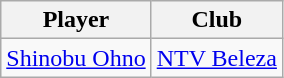<table class="wikitable">
<tr>
<th>Player</th>
<th>Club</th>
</tr>
<tr>
<td> <a href='#'>Shinobu Ohno</a></td>
<td><a href='#'>NTV Beleza</a></td>
</tr>
</table>
